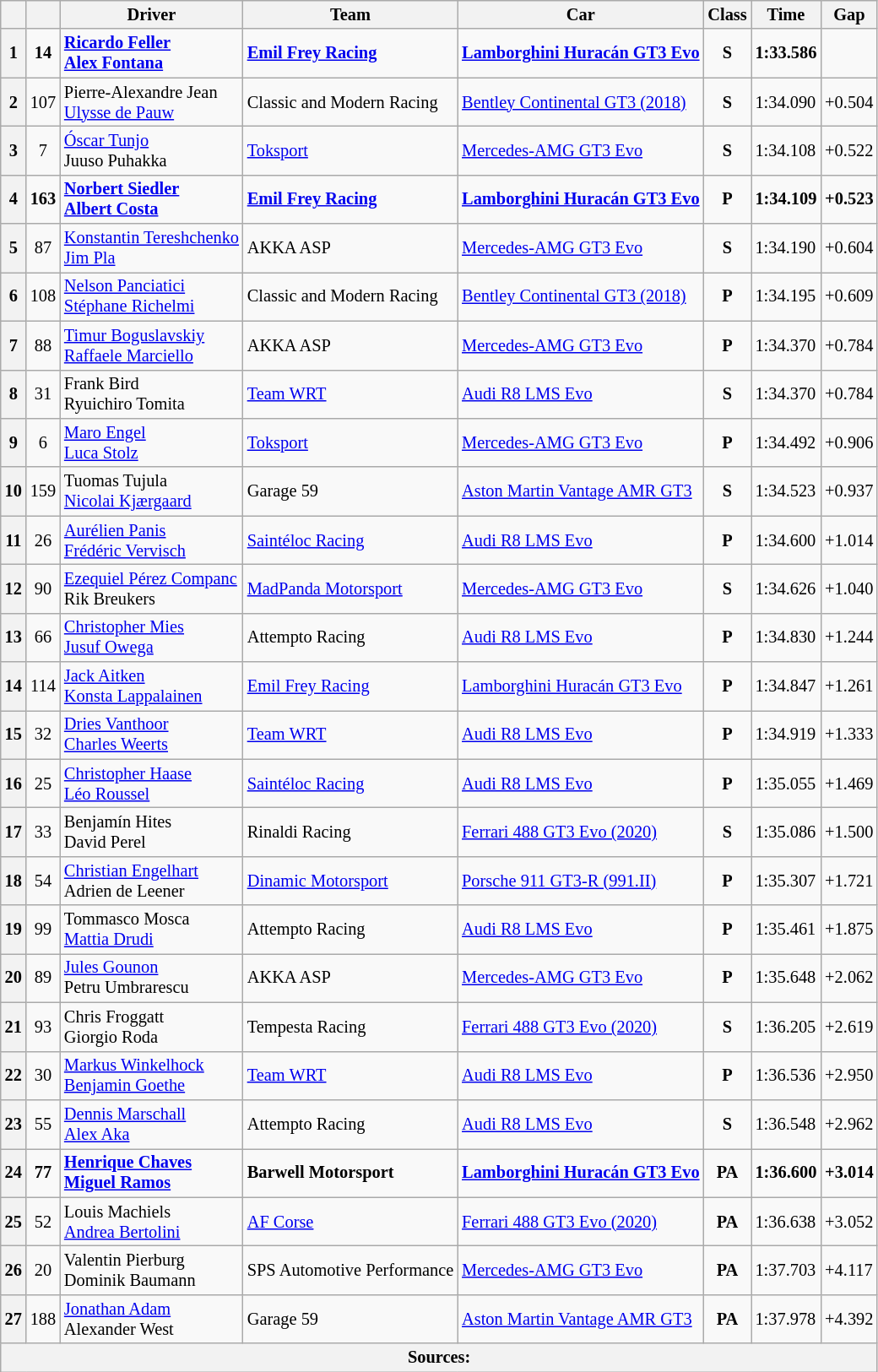<table class="wikitable" style="font-size: 85%">
<tr>
<th></th>
<th></th>
<th>Driver</th>
<th>Team</th>
<th>Car</th>
<th>Class</th>
<th>Time</th>
<th>Gap</th>
</tr>
<tr style="font-weight:bold">
<th>1</th>
<td align=center>14</td>
<td> <a href='#'>Ricardo Feller</a><br> <a href='#'>Alex Fontana</a></td>
<td> <a href='#'>Emil Frey Racing</a></td>
<td><a href='#'>Lamborghini Huracán GT3 Evo</a></td>
<td align=center><strong><span>S</span></strong></td>
<td>1:33.586</td>
<td></td>
</tr>
<tr>
<th>2</th>
<td align=center>107</td>
<td> Pierre-Alexandre Jean<br> <a href='#'>Ulysse de Pauw</a></td>
<td> Classic and Modern Racing</td>
<td><a href='#'>Bentley Continental GT3 (2018)</a></td>
<td align=center><strong><span>S</span></strong></td>
<td>1:34.090</td>
<td>+0.504</td>
</tr>
<tr>
<th>3</th>
<td align=center>7</td>
<td> <a href='#'>Óscar Tunjo</a><br> Juuso Puhakka</td>
<td> <a href='#'>Toksport</a></td>
<td><a href='#'>Mercedes-AMG GT3 Evo</a></td>
<td align=center><strong><span>S</span></strong></td>
<td>1:34.108</td>
<td>+0.522</td>
</tr>
<tr style="font-weight:bold">
<th>4</th>
<td align=center>163</td>
<td> <a href='#'>Norbert Siedler</a><br> <a href='#'>Albert Costa</a></td>
<td> <a href='#'>Emil Frey Racing</a></td>
<td><a href='#'>Lamborghini Huracán GT3 Evo</a></td>
<td align=center><strong><span>P</span></strong></td>
<td>1:34.109</td>
<td>+0.523</td>
</tr>
<tr>
<th>5</th>
<td align=center>87</td>
<td> <a href='#'>Konstantin Tereshchenko</a><br> <a href='#'>Jim Pla</a></td>
<td> AKKA ASP</td>
<td><a href='#'>Mercedes-AMG GT3 Evo</a></td>
<td align=center><strong><span>S</span></strong></td>
<td>1:34.190</td>
<td>+0.604</td>
</tr>
<tr>
<th>6</th>
<td align=center>108</td>
<td> <a href='#'>Nelson Panciatici</a><br> <a href='#'>Stéphane Richelmi</a></td>
<td> Classic and Modern Racing</td>
<td><a href='#'>Bentley Continental GT3 (2018)</a></td>
<td align=center><strong><span>P</span></strong></td>
<td>1:34.195</td>
<td>+0.609</td>
</tr>
<tr>
<th>7</th>
<td align=center>88</td>
<td> <a href='#'>Timur Boguslavskiy</a><br> <a href='#'>Raffaele Marciello</a></td>
<td> AKKA ASP</td>
<td><a href='#'>Mercedes-AMG GT3 Evo</a></td>
<td align=center><strong><span>P</span></strong></td>
<td>1:34.370</td>
<td>+0.784</td>
</tr>
<tr>
<th>8</th>
<td align=center>31</td>
<td> Frank Bird<br> Ryuichiro Tomita</td>
<td> <a href='#'>Team WRT</a></td>
<td><a href='#'>Audi R8 LMS Evo</a></td>
<td align=center><strong><span>S</span></strong></td>
<td>1:34.370</td>
<td>+0.784</td>
</tr>
<tr>
<th>9</th>
<td align=center>6</td>
<td> <a href='#'>Maro Engel</a><br> <a href='#'>Luca Stolz</a></td>
<td> <a href='#'>Toksport</a></td>
<td><a href='#'>Mercedes-AMG GT3 Evo</a></td>
<td align=center><strong><span>P</span></strong></td>
<td>1:34.492</td>
<td>+0.906</td>
</tr>
<tr>
<th>10</th>
<td align=center>159</td>
<td> Tuomas Tujula<br> <a href='#'>Nicolai Kjærgaard</a></td>
<td> Garage 59</td>
<td><a href='#'>Aston Martin Vantage AMR GT3</a></td>
<td align=center><strong><span>S</span></strong></td>
<td>1:34.523</td>
<td>+0.937</td>
</tr>
<tr>
<th>11</th>
<td align=center>26</td>
<td> <a href='#'>Aurélien Panis</a><br> <a href='#'>Frédéric Vervisch</a></td>
<td> <a href='#'>Saintéloc Racing</a></td>
<td><a href='#'>Audi R8 LMS Evo</a></td>
<td align=center><strong><span>P</span></strong></td>
<td>1:34.600</td>
<td>+1.014</td>
</tr>
<tr>
<th>12</th>
<td align=center>90</td>
<td> <a href='#'>Ezequiel Pérez Companc</a><br> Rik Breukers</td>
<td> <a href='#'>MadPanda Motorsport</a></td>
<td><a href='#'>Mercedes-AMG GT3 Evo</a></td>
<td align=center><strong><span>S</span></strong></td>
<td>1:34.626</td>
<td>+1.040</td>
</tr>
<tr>
<th>13</th>
<td align=center>66</td>
<td> <a href='#'>Christopher Mies</a><br> <a href='#'>Jusuf Owega</a></td>
<td> Attempto Racing</td>
<td><a href='#'>Audi R8 LMS Evo</a></td>
<td align=center><strong><span>P</span></strong></td>
<td>1:34.830</td>
<td>+1.244</td>
</tr>
<tr>
<th>14</th>
<td align=center>114</td>
<td> <a href='#'>Jack Aitken</a><br> <a href='#'>Konsta Lappalainen</a></td>
<td> <a href='#'>Emil Frey Racing</a></td>
<td><a href='#'>Lamborghini Huracán GT3 Evo</a></td>
<td align=center><strong><span>P</span></strong></td>
<td>1:34.847</td>
<td>+1.261</td>
</tr>
<tr>
<th>15</th>
<td align=center>32</td>
<td> <a href='#'>Dries Vanthoor</a><br> <a href='#'>Charles Weerts</a></td>
<td> <a href='#'>Team WRT</a></td>
<td><a href='#'>Audi R8 LMS Evo</a></td>
<td align=center><strong><span>P</span></strong></td>
<td>1:34.919</td>
<td>+1.333</td>
</tr>
<tr>
<th>16</th>
<td align=center>25</td>
<td> <a href='#'>Christopher Haase</a><br> <a href='#'>Léo Roussel</a></td>
<td> <a href='#'>Saintéloc Racing</a></td>
<td><a href='#'>Audi R8 LMS Evo</a></td>
<td align=center><strong><span>P</span></strong></td>
<td>1:35.055</td>
<td>+1.469</td>
</tr>
<tr>
<th>17</th>
<td align=center>33</td>
<td> Benjamín Hites<br> David Perel</td>
<td> Rinaldi Racing</td>
<td><a href='#'>Ferrari 488 GT3 Evo (2020)</a></td>
<td align=center><strong><span>S</span></strong></td>
<td>1:35.086</td>
<td>+1.500</td>
</tr>
<tr>
<th>18</th>
<td align=center>54</td>
<td> <a href='#'>Christian Engelhart</a><br> Adrien de Leener</td>
<td> <a href='#'>Dinamic Motorsport</a></td>
<td><a href='#'>Porsche 911 GT3-R (991.II)</a></td>
<td align=center><strong><span>P</span></strong></td>
<td>1:35.307</td>
<td>+1.721</td>
</tr>
<tr>
<th>19</th>
<td align=center>99</td>
<td> Tommasco Mosca<br> <a href='#'>Mattia Drudi</a></td>
<td> Attempto Racing</td>
<td><a href='#'>Audi R8 LMS Evo</a></td>
<td align=center><strong><span>P</span></strong></td>
<td>1:35.461</td>
<td>+1.875</td>
</tr>
<tr>
<th>20</th>
<td align=center>89</td>
<td> <a href='#'>Jules Gounon</a><br> Petru Umbrarescu</td>
<td> AKKA ASP</td>
<td><a href='#'>Mercedes-AMG GT3 Evo</a></td>
<td align=center><strong><span>P</span></strong></td>
<td>1:35.648</td>
<td>+2.062</td>
</tr>
<tr>
<th>21</th>
<td align=center>93</td>
<td> Chris Froggatt<br> Giorgio Roda</td>
<td> Tempesta Racing</td>
<td><a href='#'>Ferrari 488 GT3 Evo (2020)</a></td>
<td align=center><strong><span>S</span></strong></td>
<td>1:36.205</td>
<td>+2.619</td>
</tr>
<tr>
<th>22</th>
<td align=center>30</td>
<td> <a href='#'>Markus Winkelhock</a><br> <a href='#'>Benjamin Goethe</a></td>
<td> <a href='#'>Team WRT</a></td>
<td><a href='#'>Audi R8 LMS Evo</a></td>
<td align=center><strong><span>P</span></strong></td>
<td>1:36.536</td>
<td>+2.950</td>
</tr>
<tr>
<th>23</th>
<td align=center>55</td>
<td> <a href='#'>Dennis Marschall</a><br> <a href='#'>Alex Aka</a></td>
<td> Attempto Racing</td>
<td><a href='#'>Audi R8 LMS Evo</a></td>
<td align=center><strong><span>S</span></strong></td>
<td>1:36.548</td>
<td>+2.962</td>
</tr>
<tr style="font-weight:bold">
<th>24</th>
<td align=center>77</td>
<td> <a href='#'>Henrique Chaves</a><br> <a href='#'>Miguel Ramos</a></td>
<td> Barwell Motorsport</td>
<td><a href='#'>Lamborghini Huracán GT3 Evo</a></td>
<td align=center><strong><span>PA</span></strong></td>
<td>1:36.600</td>
<td>+3.014</td>
</tr>
<tr>
<th>25</th>
<td align=center>52</td>
<td> Louis Machiels<br> <a href='#'>Andrea Bertolini</a></td>
<td> <a href='#'>AF Corse</a></td>
<td><a href='#'>Ferrari 488 GT3 Evo (2020)</a></td>
<td align=center><strong><span>PA</span></strong></td>
<td>1:36.638</td>
<td>+3.052</td>
</tr>
<tr>
<th>26</th>
<td align=center>20</td>
<td> Valentin Pierburg<br> Dominik Baumann</td>
<td> SPS Automotive Performance</td>
<td><a href='#'>Mercedes-AMG GT3 Evo</a></td>
<td align=center><strong><span>PA</span></strong></td>
<td>1:37.703</td>
<td>+4.117</td>
</tr>
<tr>
<th>27</th>
<td align=center>188</td>
<td> <a href='#'>Jonathan Adam</a><br> Alexander West</td>
<td> Garage 59</td>
<td><a href='#'>Aston Martin Vantage AMR GT3</a></td>
<td align=center><strong><span>PA</span></strong></td>
<td>1:37.978</td>
<td>+4.392</td>
</tr>
<tr>
<th colspan=8>Sources:</th>
</tr>
</table>
